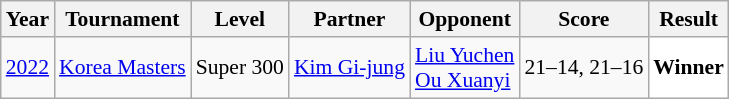<table class="sortable wikitable" style="font-size: 90%;">
<tr>
<th>Year</th>
<th>Tournament</th>
<th>Level</th>
<th>Partner</th>
<th>Opponent</th>
<th>Score</th>
<th>Result</th>
</tr>
<tr>
<td align="center"><a href='#'>2022</a></td>
<td align="left"><a href='#'>Korea Masters</a></td>
<td align="left">Super 300</td>
<td align="left"> <a href='#'>Kim Gi-jung</a></td>
<td align="left"> <a href='#'>Liu Yuchen</a><br> <a href='#'>Ou Xuanyi</a></td>
<td align="left">21–14, 21–16</td>
<td style="text-align:left; background:white"> <strong>Winner</strong></td>
</tr>
</table>
